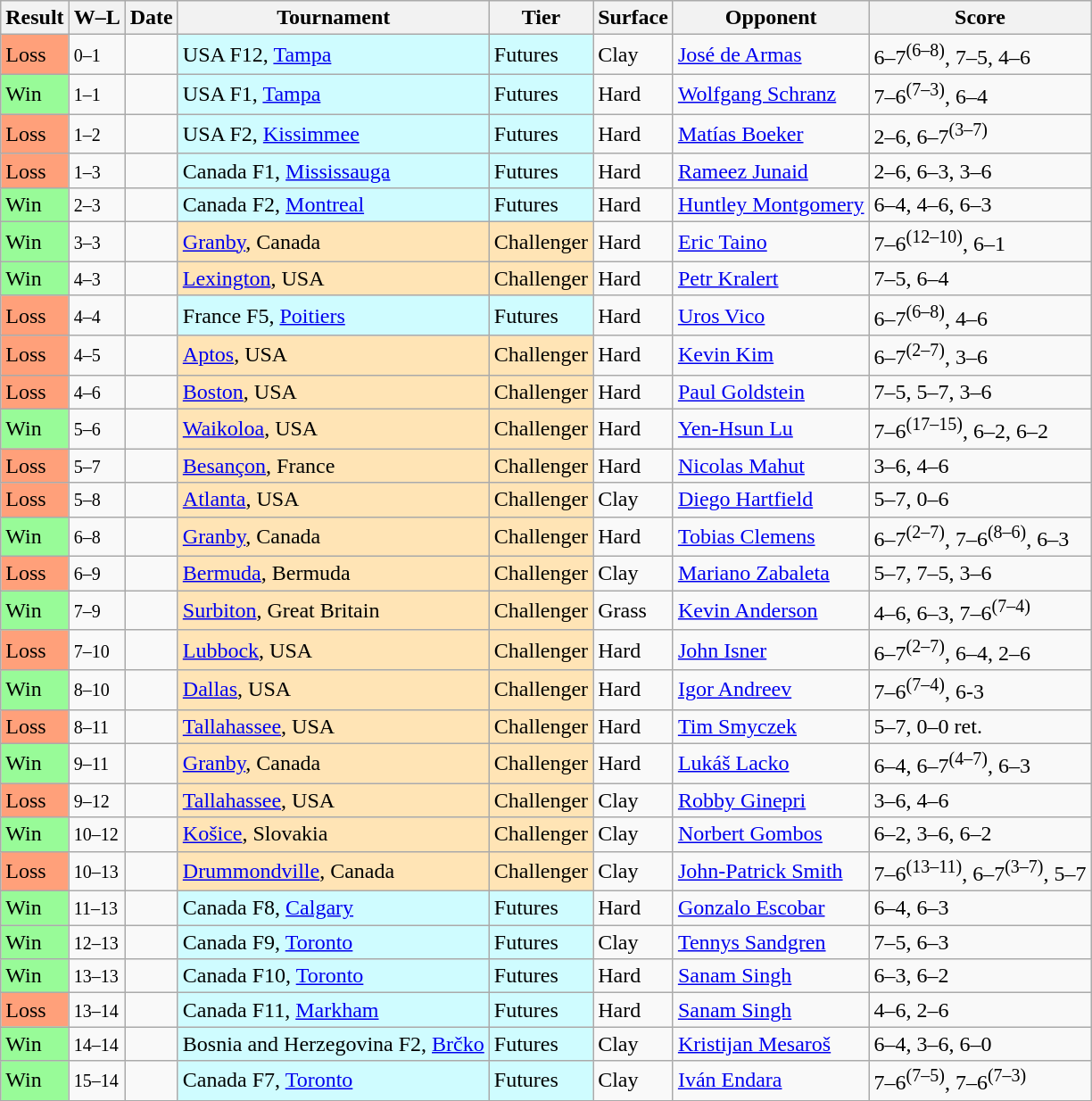<table class="sortable wikitable">
<tr>
<th>Result</th>
<th class="unsortable">W–L</th>
<th>Date</th>
<th>Tournament</th>
<th>Tier</th>
<th>Surface</th>
<th>Opponent</th>
<th class="unsortable">Score</th>
</tr>
<tr>
<td bgcolor=FFA07A>Loss</td>
<td><small>0–1</small></td>
<td></td>
<td style="background:#cffcff;">USA F12, <a href='#'>Tampa</a></td>
<td style="background:#cffcff;">Futures</td>
<td>Clay</td>
<td> <a href='#'>José de Armas</a></td>
<td>6–7<sup>(6–8)</sup>, 7–5, 4–6</td>
</tr>
<tr>
<td bgcolor=98FB98>Win</td>
<td><small>1–1</small></td>
<td></td>
<td style="background:#cffcff;">USA F1, <a href='#'>Tampa</a></td>
<td style="background:#cffcff;">Futures</td>
<td>Hard</td>
<td> <a href='#'>Wolfgang Schranz</a></td>
<td>7–6<sup>(7–3)</sup>, 6–4</td>
</tr>
<tr>
<td bgcolor=FFA07A>Loss</td>
<td><small>1–2</small></td>
<td></td>
<td style="background:#cffcff;">USA F2, <a href='#'>Kissimmee</a></td>
<td style="background:#cffcff;">Futures</td>
<td>Hard</td>
<td> <a href='#'>Matías Boeker</a></td>
<td>2–6, 6–7<sup>(3–7)</sup></td>
</tr>
<tr>
<td bgcolor=FFA07A>Loss</td>
<td><small>1–3</small></td>
<td></td>
<td style="background:#cffcff;">Canada F1, <a href='#'>Mississauga</a></td>
<td style="background:#cffcff;">Futures</td>
<td>Hard</td>
<td> <a href='#'>Rameez Junaid</a></td>
<td>2–6, 6–3, 3–6</td>
</tr>
<tr>
<td bgcolor=98FB98>Win</td>
<td><small>2–3</small></td>
<td></td>
<td style="background:#cffcff;">Canada F2, <a href='#'>Montreal</a></td>
<td style="background:#cffcff;">Futures</td>
<td>Hard</td>
<td> <a href='#'>Huntley Montgomery</a></td>
<td>6–4, 4–6, 6–3</td>
</tr>
<tr>
<td bgcolor=98FB98>Win</td>
<td><small>3–3</small></td>
<td></td>
<td style="background:moccasin;"><a href='#'>Granby</a>, Canada</td>
<td style="background:moccasin;">Challenger</td>
<td>Hard</td>
<td> <a href='#'>Eric Taino</a></td>
<td>7–6<sup>(12–10)</sup>, 6–1</td>
</tr>
<tr>
<td bgcolor=98FB98>Win</td>
<td><small>4–3</small></td>
<td></td>
<td style="background:moccasin;"><a href='#'>Lexington</a>, USA</td>
<td style="background:moccasin;">Challenger</td>
<td>Hard</td>
<td> <a href='#'>Petr Kralert</a></td>
<td>7–5, 6–4</td>
</tr>
<tr>
<td bgcolor=FFA07A>Loss</td>
<td><small>4–4</small></td>
<td></td>
<td style="background:#cffcff;">France F5, <a href='#'>Poitiers</a></td>
<td style="background:#cffcff;">Futures</td>
<td>Hard</td>
<td> <a href='#'>Uros Vico</a></td>
<td>6–7<sup>(6–8)</sup>, 4–6</td>
</tr>
<tr>
<td bgcolor=FFA07A>Loss</td>
<td><small>4–5</small></td>
<td></td>
<td style="background:moccasin;"><a href='#'>Aptos</a>, USA</td>
<td style="background:moccasin;">Challenger</td>
<td>Hard</td>
<td> <a href='#'>Kevin Kim</a></td>
<td>6–7<sup>(2–7)</sup>, 3–6</td>
</tr>
<tr>
<td bgcolor=FFA07A>Loss</td>
<td><small>4–6</small></td>
<td></td>
<td style="background:moccasin;"><a href='#'>Boston</a>, USA</td>
<td style="background:moccasin;">Challenger</td>
<td>Hard</td>
<td> <a href='#'>Paul Goldstein</a></td>
<td>7–5, 5–7, 3–6</td>
</tr>
<tr>
<td bgcolor=98FB98>Win</td>
<td><small>5–6</small></td>
<td></td>
<td style="background:moccasin;"><a href='#'>Waikoloa</a>, USA</td>
<td style="background:moccasin;">Challenger</td>
<td>Hard</td>
<td> <a href='#'>Yen-Hsun Lu</a></td>
<td>7–6<sup>(17–15)</sup>, 6–2, 6–2</td>
</tr>
<tr>
<td bgcolor=FFA07A>Loss</td>
<td><small>5–7</small></td>
<td></td>
<td style="background:moccasin;"><a href='#'>Besançon</a>, France</td>
<td style="background:moccasin;">Challenger</td>
<td>Hard</td>
<td> <a href='#'>Nicolas Mahut</a></td>
<td>3–6, 4–6</td>
</tr>
<tr>
<td bgcolor=FFA07A>Loss</td>
<td><small>5–8</small></td>
<td></td>
<td style="background:moccasin;"><a href='#'>Atlanta</a>, USA</td>
<td style="background:moccasin;">Challenger</td>
<td>Clay</td>
<td> <a href='#'>Diego Hartfield</a></td>
<td>5–7, 0–6</td>
</tr>
<tr>
<td bgcolor=98FB98>Win</td>
<td><small>6–8</small></td>
<td></td>
<td style="background:moccasin;"><a href='#'>Granby</a>, Canada</td>
<td style="background:moccasin;">Challenger</td>
<td>Hard</td>
<td> <a href='#'>Tobias Clemens</a></td>
<td>6–7<sup>(2–7)</sup>, 7–6<sup>(8–6)</sup>, 6–3</td>
</tr>
<tr>
<td bgcolor=FFA07A>Loss</td>
<td><small>6–9</small></td>
<td></td>
<td style="background:moccasin;"><a href='#'>Bermuda</a>, Bermuda</td>
<td style="background:moccasin;">Challenger</td>
<td>Clay</td>
<td> <a href='#'>Mariano Zabaleta</a></td>
<td>5–7, 7–5, 3–6</td>
</tr>
<tr>
<td bgcolor=98FB98>Win</td>
<td><small>7–9</small></td>
<td></td>
<td style="background:moccasin;"><a href='#'>Surbiton</a>, Great Britain</td>
<td style="background:moccasin;">Challenger</td>
<td>Grass</td>
<td> <a href='#'>Kevin Anderson</a></td>
<td>4–6, 6–3, 7–6<sup>(7–4)</sup></td>
</tr>
<tr>
<td bgcolor=FFA07A>Loss</td>
<td><small>7–10</small></td>
<td></td>
<td style="background:moccasin;"><a href='#'>Lubbock</a>, USA</td>
<td style="background:moccasin;">Challenger</td>
<td>Hard</td>
<td> <a href='#'>John Isner</a></td>
<td>6–7<sup>(2–7)</sup>, 6–4, 2–6</td>
</tr>
<tr>
<td bgcolor=98FB98>Win</td>
<td><small>8–10</small></td>
<td></td>
<td style="background:moccasin;"><a href='#'>Dallas</a>, USA</td>
<td style="background:moccasin;">Challenger</td>
<td>Hard</td>
<td> <a href='#'>Igor Andreev</a></td>
<td>7–6<sup>(7–4)</sup>, 6-3</td>
</tr>
<tr>
<td bgcolor=FFA07A>Loss</td>
<td><small>8–11</small></td>
<td></td>
<td style="background:moccasin;"><a href='#'>Tallahassee</a>, USA</td>
<td style="background:moccasin;">Challenger</td>
<td>Hard</td>
<td> <a href='#'>Tim Smyczek</a></td>
<td>5–7, 0–0 ret.</td>
</tr>
<tr>
<td bgcolor=98FB98>Win</td>
<td><small>9–11</small></td>
<td></td>
<td style="background:moccasin;"><a href='#'>Granby</a>, Canada</td>
<td style="background:moccasin;">Challenger</td>
<td>Hard</td>
<td> <a href='#'>Lukáš Lacko</a></td>
<td>6–4, 6–7<sup>(4–7)</sup>, 6–3</td>
</tr>
<tr>
<td bgcolor=FFA07A>Loss</td>
<td><small>9–12</small></td>
<td></td>
<td style="background:moccasin;"><a href='#'>Tallahassee</a>, USA</td>
<td style="background:moccasin;">Challenger</td>
<td>Clay</td>
<td> <a href='#'>Robby Ginepri</a></td>
<td>3–6, 4–6</td>
</tr>
<tr>
<td bgcolor=98FB98>Win</td>
<td><small>10–12</small></td>
<td></td>
<td style="background:moccasin;"><a href='#'>Košice</a>, Slovakia</td>
<td style="background:moccasin;">Challenger</td>
<td>Clay</td>
<td> <a href='#'>Norbert Gombos</a></td>
<td>6–2, 3–6, 6–2</td>
</tr>
<tr>
<td bgcolor=FFA07A>Loss</td>
<td><small>10–13</small></td>
<td></td>
<td style="background:moccasin;"><a href='#'>Drummondville</a>, Canada</td>
<td style="background:moccasin;">Challenger</td>
<td>Clay</td>
<td> <a href='#'>John-Patrick Smith</a></td>
<td>7–6<sup>(13–11)</sup>, 6–7<sup>(3–7)</sup>, 5–7</td>
</tr>
<tr>
<td bgcolor=98FB98>Win</td>
<td><small>11–13</small></td>
<td></td>
<td style="background:#cffcff;">Canada F8, <a href='#'>Calgary</a></td>
<td style="background:#cffcff;">Futures</td>
<td>Hard</td>
<td> <a href='#'>Gonzalo Escobar</a></td>
<td>6–4, 6–3</td>
</tr>
<tr>
<td bgcolor=98FB98>Win</td>
<td><small>12–13</small></td>
<td></td>
<td style="background:#cffcff;">Canada F9, <a href='#'>Toronto</a></td>
<td style="background:#cffcff;">Futures</td>
<td>Clay</td>
<td> <a href='#'>Tennys Sandgren</a></td>
<td>7–5, 6–3</td>
</tr>
<tr>
<td bgcolor=98FB98>Win</td>
<td><small>13–13</small></td>
<td></td>
<td style="background:#cffcff;">Canada F10, <a href='#'>Toronto</a></td>
<td style="background:#cffcff;">Futures</td>
<td>Hard</td>
<td> <a href='#'>Sanam Singh</a></td>
<td>6–3, 6–2</td>
</tr>
<tr>
<td bgcolor=FFA07A>Loss</td>
<td><small>13–14</small></td>
<td></td>
<td style="background:#cffcff;">Canada F11, <a href='#'>Markham</a></td>
<td style="background:#cffcff;">Futures</td>
<td>Hard</td>
<td> <a href='#'>Sanam Singh</a></td>
<td>4–6, 2–6</td>
</tr>
<tr>
<td bgcolor=98FB98>Win</td>
<td><small>14–14</small></td>
<td></td>
<td style="background:#cffcff;">Bosnia and Herzegovina F2, <a href='#'>Brčko</a></td>
<td style="background:#cffcff;">Futures</td>
<td>Clay</td>
<td> <a href='#'>Kristijan Mesaroš</a></td>
<td>6–4, 3–6, 6–0</td>
</tr>
<tr>
<td bgcolor=98FB98>Win</td>
<td><small>15–14</small></td>
<td></td>
<td style="background:#cffcff;">Canada F7, <a href='#'>Toronto</a></td>
<td style="background:#cffcff;">Futures</td>
<td>Clay</td>
<td> <a href='#'>Iván Endara</a></td>
<td>7–6<sup>(7–5)</sup>, 7–6<sup>(7–3)</sup></td>
</tr>
<tr>
</tr>
</table>
